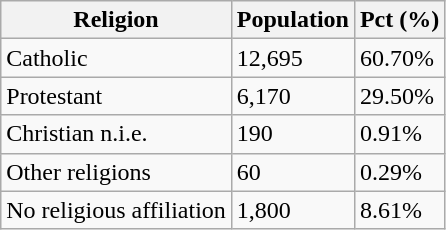<table class="wikitable">
<tr>
<th>Religion</th>
<th>Population</th>
<th>Pct (%)</th>
</tr>
<tr>
<td>Catholic</td>
<td>12,695</td>
<td>60.70%</td>
</tr>
<tr>
<td>Protestant</td>
<td>6,170</td>
<td>29.50%</td>
</tr>
<tr>
<td>Christian n.i.e.</td>
<td>190</td>
<td>0.91%</td>
</tr>
<tr>
<td>Other religions</td>
<td>60</td>
<td>0.29%</td>
</tr>
<tr>
<td>No religious affiliation</td>
<td>1,800</td>
<td>8.61%</td>
</tr>
</table>
